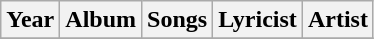<table class="wikitable sortable">
<tr>
<th>Year</th>
<th>Album</th>
<th>Songs</th>
<th>Lyricist</th>
<th>Artist</th>
</tr>
<tr>
</tr>
</table>
